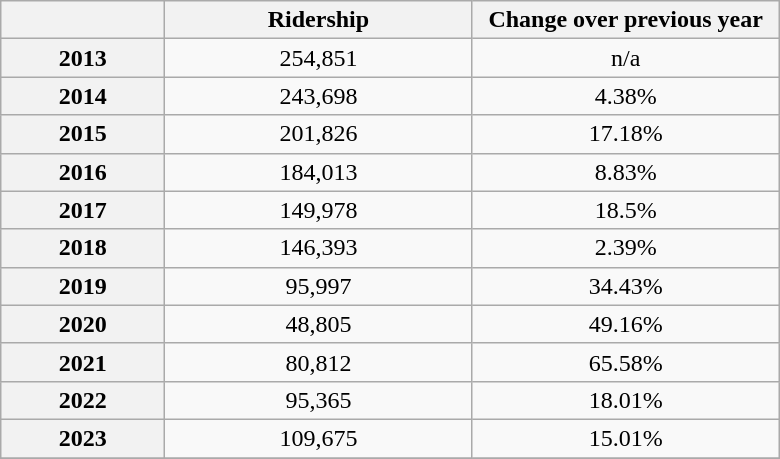<table class="wikitable"  style="text-align:center; width:520px; margin:auto;">
<tr>
<th style="width:50px"></th>
<th style="width:100px">Ridership</th>
<th style="width:100px">Change over previous year</th>
</tr>
<tr>
<th>2013</th>
<td>254,851</td>
<td>n/a</td>
</tr>
<tr>
<th>2014</th>
<td>243,698</td>
<td>4.38%</td>
</tr>
<tr>
<th>2015</th>
<td>201,826</td>
<td>17.18%</td>
</tr>
<tr>
<th>2016</th>
<td>184,013</td>
<td>8.83%</td>
</tr>
<tr>
<th>2017</th>
<td>149,978</td>
<td>18.5%</td>
</tr>
<tr>
<th>2018</th>
<td>146,393</td>
<td>2.39%</td>
</tr>
<tr>
<th>2019</th>
<td>95,997</td>
<td>34.43%</td>
</tr>
<tr>
<th>2020</th>
<td>48,805</td>
<td>49.16%</td>
</tr>
<tr>
<th>2021</th>
<td>80,812</td>
<td>65.58%</td>
</tr>
<tr>
<th>2022</th>
<td>95,365</td>
<td>18.01%</td>
</tr>
<tr>
<th>2023</th>
<td>109,675</td>
<td>15.01%</td>
</tr>
<tr>
</tr>
</table>
